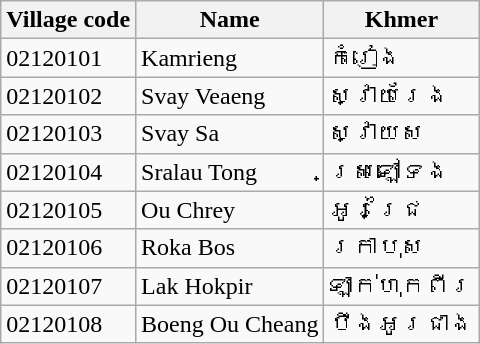<table class="wikitable">
<tr>
<th>Village code</th>
<th>Name</th>
<th>Khmer</th>
</tr>
<tr>
<td>02120101</td>
<td>Kamrieng</td>
<td>កំរៀង</td>
</tr>
<tr>
<td>02120102</td>
<td>Svay Veaeng</td>
<td>ស្វាយរែង</td>
</tr>
<tr>
<td>02120103</td>
<td>Svay Sa</td>
<td>ស្វាយស</td>
</tr>
<tr>
<td>02120104</td>
<td>Sralau Tong</td>
<td>ស្រឡៅទង</td>
</tr>
<tr>
<td>02120105</td>
<td>Ou Chrey</td>
<td>អូរជ្រៃ</td>
</tr>
<tr>
<td>02120106</td>
<td>Roka Bos</td>
<td>រកាបុស</td>
</tr>
<tr>
<td>02120107</td>
<td>Lak Hokpir</td>
<td>ឡាក់ហុកពីរ</td>
</tr>
<tr>
<td>02120108</td>
<td>Boeng Ou Cheang</td>
<td>បឹងអូរជាង</td>
</tr>
</table>
